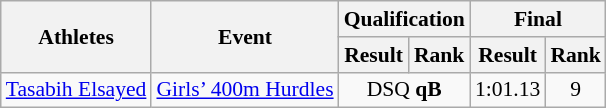<table class="wikitable" border="1" style="font-size:90%">
<tr>
<th rowspan=2>Athletes</th>
<th rowspan=2>Event</th>
<th colspan=2>Qualification</th>
<th colspan=2>Final</th>
</tr>
<tr>
<th>Result</th>
<th>Rank</th>
<th>Result</th>
<th>Rank</th>
</tr>
<tr>
<td><a href='#'>Tasabih Elsayed</a></td>
<td><a href='#'>Girls’ 400m Hurdles</a></td>
<td align=center colspan=2>DSQ <strong>qB</strong></td>
<td align=center>1:01.13</td>
<td align=center>9</td>
</tr>
</table>
